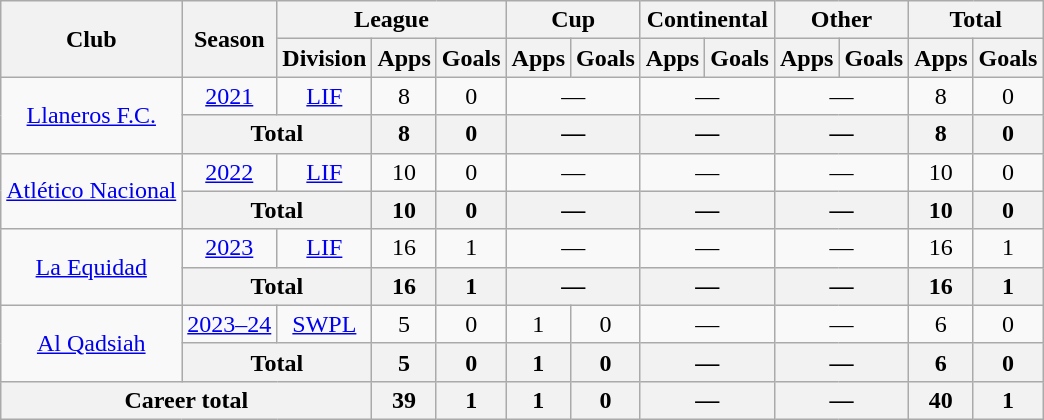<table class="wikitable" style="text-align: center;">
<tr>
<th rowspan="2">Club</th>
<th rowspan="2">Season</th>
<th colspan="3">League</th>
<th colspan="2">Cup</th>
<th colspan="2">Continental</th>
<th colspan="2">Other</th>
<th colspan="2">Total</th>
</tr>
<tr>
<th>Division</th>
<th>Apps</th>
<th>Goals</th>
<th>Apps</th>
<th>Goals</th>
<th>Apps</th>
<th>Goals</th>
<th>Apps</th>
<th>Goals</th>
<th>Apps</th>
<th>Goals</th>
</tr>
<tr>
<td rowspan="2"><a href='#'>Llaneros F.C.</a></td>
<td><a href='#'>2021</a></td>
<td rowspan="1"><a href='#'>LIF</a></td>
<td>8</td>
<td>0</td>
<td colspan="2">—</td>
<td colspan="2">—</td>
<td colspan="2">—</td>
<td>8</td>
<td>0</td>
</tr>
<tr>
<th colspan="2">Total</th>
<th>8</th>
<th>0</th>
<th colspan="2">—</th>
<th colspan="2">—</th>
<th colspan="2">—</th>
<th>8</th>
<th>0</th>
</tr>
<tr>
<td rowspan="2"><a href='#'>Atlético Nacional</a></td>
<td><a href='#'>2022</a></td>
<td rowspan="1"><a href='#'>LIF</a></td>
<td>10</td>
<td>0</td>
<td colspan="2">—</td>
<td colspan="2">—</td>
<td colspan="2">—</td>
<td>10</td>
<td>0</td>
</tr>
<tr>
<th colspan="2">Total</th>
<th>10</th>
<th>0</th>
<th colspan="2">—</th>
<th colspan="2">—</th>
<th colspan="2">—</th>
<th>10</th>
<th>0</th>
</tr>
<tr>
<td rowspan="2"><a href='#'>La Equidad</a></td>
<td><a href='#'>2023</a></td>
<td rowspan="1"><a href='#'>LIF</a></td>
<td>16</td>
<td>1</td>
<td colspan="2">—</td>
<td colspan="2">—</td>
<td colspan="2">—</td>
<td>16</td>
<td>1</td>
</tr>
<tr>
<th colspan="2">Total</th>
<th>16</th>
<th>1</th>
<th colspan="2">—</th>
<th colspan="2">—</th>
<th colspan="2">—</th>
<th>16</th>
<th>1</th>
</tr>
<tr>
<td rowspan="2"><a href='#'>Al Qadsiah</a></td>
<td><a href='#'>2023–24</a></td>
<td rowspan="1"><a href='#'>SWPL</a></td>
<td>5</td>
<td>0</td>
<td>1</td>
<td>0</td>
<td colspan="2">—</td>
<td colspan="2">—</td>
<td>6</td>
<td>0</td>
</tr>
<tr>
<th colspan="2">Total</th>
<th>5</th>
<th>0</th>
<th>1</th>
<th>0</th>
<th colspan="2">—</th>
<th colspan="2">—</th>
<th>6</th>
<th>0</th>
</tr>
<tr>
<th colspan="3">Career total</th>
<th>39</th>
<th>1</th>
<th>1</th>
<th>0</th>
<th colspan="2">—</th>
<th colspan="2">—</th>
<th>40</th>
<th>1</th>
</tr>
</table>
